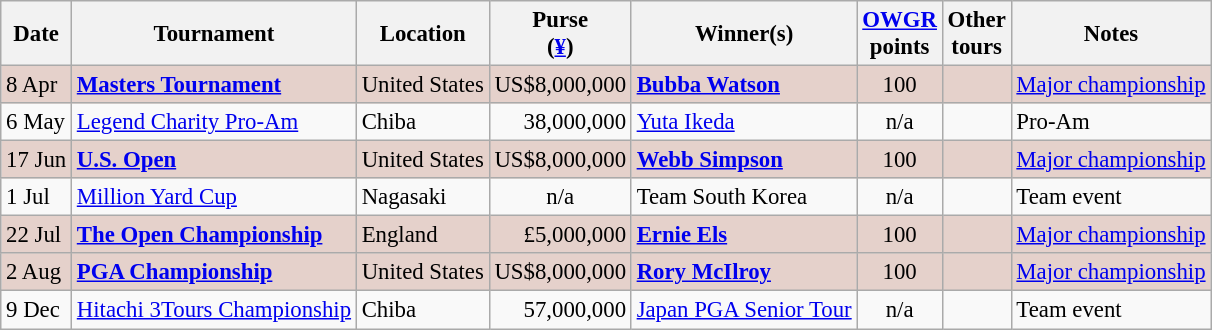<table class="wikitable" style="font-size:95%">
<tr>
<th>Date</th>
<th>Tournament</th>
<th>Location</th>
<th>Purse<br>(<a href='#'>¥</a>)</th>
<th>Winner(s)</th>
<th><a href='#'>OWGR</a><br>points</th>
<th>Other<br>tours</th>
<th>Notes</th>
</tr>
<tr style="background:#e5d1cb;">
<td>8 Apr</td>
<td><strong><a href='#'>Masters Tournament</a></strong></td>
<td>United States</td>
<td align=right>US$8,000,000</td>
<td> <strong><a href='#'>Bubba Watson</a></strong></td>
<td align=center>100</td>
<td></td>
<td><a href='#'>Major championship</a></td>
</tr>
<tr>
<td>6 May</td>
<td><a href='#'>Legend Charity Pro-Am</a></td>
<td>Chiba</td>
<td align=right>38,000,000</td>
<td> <a href='#'>Yuta Ikeda</a></td>
<td align=center>n/a</td>
<td></td>
<td>Pro-Am</td>
</tr>
<tr style="background:#e5d1cb;">
<td>17 Jun</td>
<td><strong><a href='#'>U.S. Open</a></strong></td>
<td>United States</td>
<td align=right>US$8,000,000</td>
<td> <strong><a href='#'>Webb Simpson</a></strong></td>
<td align=center>100</td>
<td></td>
<td><a href='#'>Major championship</a></td>
</tr>
<tr>
<td>1 Jul</td>
<td><a href='#'>Million Yard Cup</a></td>
<td>Nagasaki</td>
<td align=center>n/a</td>
<td> Team South Korea</td>
<td align=center>n/a</td>
<td></td>
<td>Team event</td>
</tr>
<tr style="background:#e5d1cb;">
<td>22 Jul</td>
<td><strong><a href='#'>The Open Championship</a></strong></td>
<td>England</td>
<td align=right>£5,000,000</td>
<td> <strong><a href='#'>Ernie Els</a></strong></td>
<td align=center>100</td>
<td></td>
<td><a href='#'>Major championship</a></td>
</tr>
<tr style="background:#e5d1cb;">
<td>2 Aug</td>
<td><strong><a href='#'>PGA Championship</a></strong></td>
<td>United States</td>
<td align=right>US$8,000,000</td>
<td> <strong><a href='#'>Rory McIlroy</a></strong></td>
<td align=center>100</td>
<td></td>
<td><a href='#'>Major championship</a></td>
</tr>
<tr>
<td>9 Dec</td>
<td><a href='#'>Hitachi 3Tours Championship</a></td>
<td>Chiba</td>
<td align=right>57,000,000</td>
<td><a href='#'>Japan PGA Senior Tour</a></td>
<td align=center>n/a</td>
<td></td>
<td>Team event</td>
</tr>
</table>
